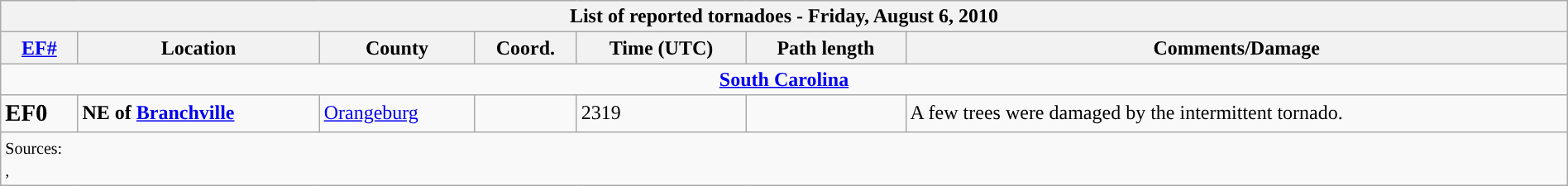<table class="wikitable collapsible" width="100%">
<tr>
<th colspan="7">List of reported tornadoes - Friday, August 6, 2010</th>
</tr>
<tr>
<th><a href='#'>EF#</a></th>
<th>Location</th>
<th>County</th>
<th>Coord.</th>
<th>Time (UTC)</th>
<th>Path length</th>
<th>Comments/Damage</th>
</tr>
<tr>
<td colspan="7" align=center><strong><a href='#'>South Carolina</a></strong></td>
</tr>
<tr>
<td><big><strong>EF0</strong></big></td>
<td><strong>NE of <a href='#'>Branchville</a></strong></td>
<td><a href='#'>Orangeburg</a></td>
<td></td>
<td>2319</td>
<td></td>
<td>A few trees were damaged by the intermittent tornado.</td>
</tr>
<tr>
<td colspan="7"><small>Sources:<br>, </small></td>
</tr>
</table>
